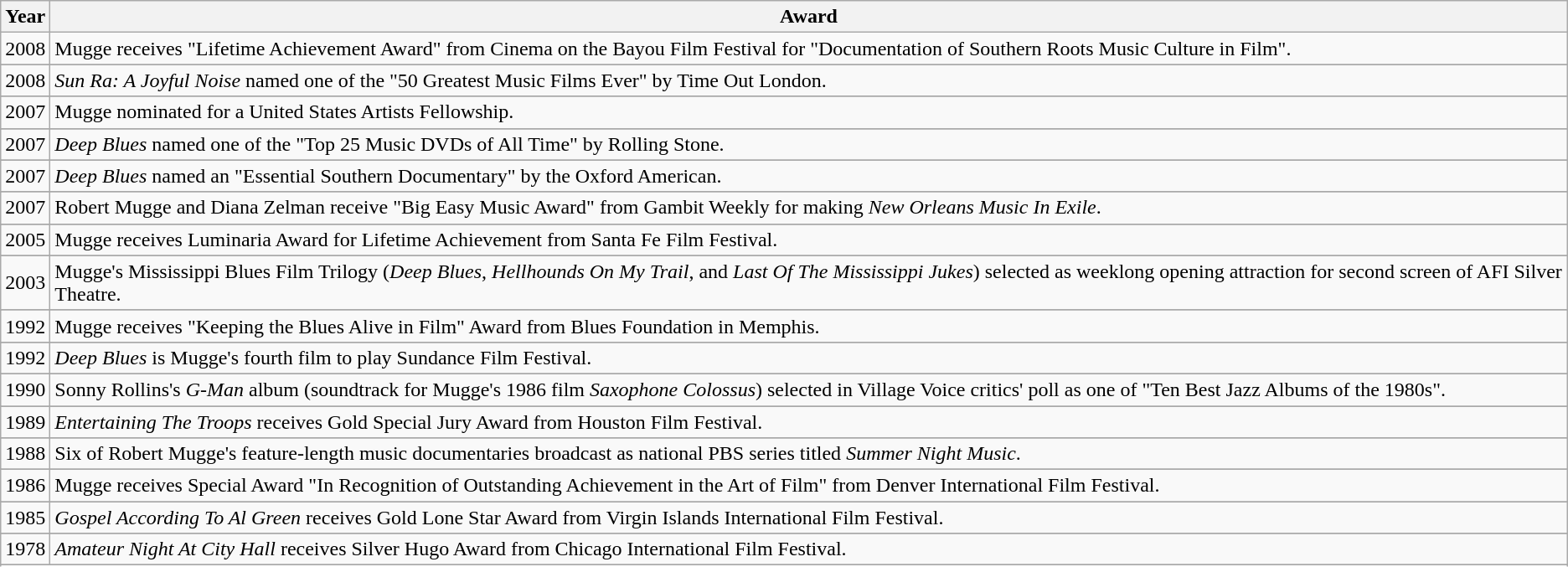<table class="wikitable">
<tr>
<th>Year</th>
<th>Award</th>
</tr>
<tr>
<td>2008</td>
<td>Mugge receives "Lifetime Achievement Award" from Cinema on the Bayou Film Festival for "Documentation of Southern Roots Music Culture in Film".</td>
</tr>
<tr>
</tr>
<tr>
<td>2008</td>
<td><em>Sun Ra: A Joyful Noise</em> named one of the "50 Greatest Music Films Ever" by Time Out London.</td>
</tr>
<tr>
</tr>
<tr>
<td>2007</td>
<td>Mugge nominated for a United States Artists Fellowship.</td>
</tr>
<tr>
</tr>
<tr>
<td>2007</td>
<td><em>Deep Blues</em> named one of the "Top 25 Music DVDs of All Time" by Rolling Stone.</td>
</tr>
<tr>
</tr>
<tr>
<td>2007</td>
<td><em>Deep Blues</em> named an "Essential Southern Documentary" by the Oxford American.</td>
</tr>
<tr>
</tr>
<tr>
<td>2007</td>
<td>Robert Mugge and Diana Zelman receive "Big Easy Music Award" from Gambit Weekly for making <em>New Orleans Music In Exile</em>.</td>
</tr>
<tr>
</tr>
<tr>
<td>2005</td>
<td>Mugge receives Luminaria Award for Lifetime Achievement from Santa Fe Film Festival.</td>
</tr>
<tr>
</tr>
<tr>
<td>2003</td>
<td>Mugge's Mississippi Blues Film Trilogy (<em>Deep Blues</em>, <em>Hellhounds On My Trail</em>, and <em>Last Of The Mississippi Jukes</em>) selected as weeklong opening attraction for second screen of AFI Silver Theatre.</td>
</tr>
<tr>
</tr>
<tr>
<td>1992</td>
<td>Mugge receives "Keeping the Blues Alive in Film" Award from Blues Foundation in Memphis.</td>
</tr>
<tr>
</tr>
<tr>
<td>1992</td>
<td><em>Deep Blues</em> is Mugge's fourth film to play Sundance Film Festival.</td>
</tr>
<tr>
</tr>
<tr>
<td>1990</td>
<td>Sonny Rollins's <em>G-Man</em> album (soundtrack for Mugge's 1986 film <em>Saxophone Colossus</em>) selected in Village Voice critics' poll as one of "Ten Best Jazz Albums of the 1980s".</td>
</tr>
<tr>
</tr>
<tr>
<td>1989</td>
<td><em>Entertaining The Troops</em> receives Gold Special Jury Award from Houston Film Festival.</td>
</tr>
<tr>
</tr>
<tr>
<td>1988</td>
<td>Six of Robert Mugge's feature-length music documentaries broadcast as national PBS series titled <em>Summer Night Music</em>.</td>
</tr>
<tr>
</tr>
<tr>
<td>1986</td>
<td>Mugge receives Special Award "In Recognition of Outstanding Achievement in the Art of Film" from Denver International Film Festival.</td>
</tr>
<tr>
</tr>
<tr>
<td>1985</td>
<td><em>Gospel According To Al Green</em> receives Gold Lone Star Award from Virgin Islands International Film Festival.</td>
</tr>
<tr>
</tr>
<tr>
<td>1978</td>
<td><em>Amateur Night At City Hall</em> receives Silver Hugo Award from Chicago International Film Festival.</td>
</tr>
<tr>
</tr>
<tr>
</tr>
</table>
